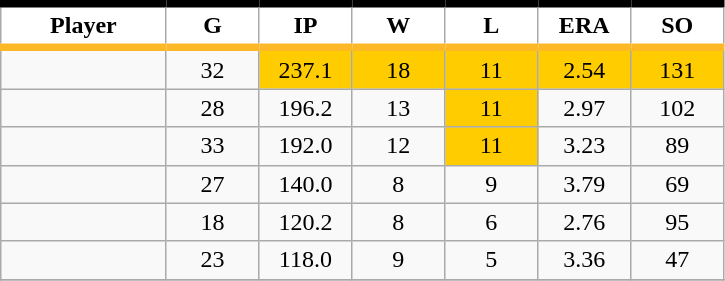<table class="wikitable sortable">
<tr>
<th style="background:#FFFFFF; border-top:#000000 5px solid; border-bottom:#FDB827 5px solid;" width="16%">Player</th>
<th style="background:#FFFFFF; border-top:#000000 5px solid; border-bottom:#FDB827 5px solid;" width="9%">G</th>
<th style="background:#FFFFFF; border-top:#000000 5px solid; border-bottom:#FDB827 5px solid;" width="9%">IP</th>
<th style="background:#FFFFFF; border-top:#000000 5px solid; border-bottom:#FDB827 5px solid;" width="9%">W</th>
<th style="background:#FFFFFF; border-top:#000000 5px solid; border-bottom:#FDB827 5px solid;" width="9%">L</th>
<th style="background:#FFFFFF; border-top:#000000 5px solid; border-bottom:#FDB827 5px solid;" width="9%">ERA</th>
<th style="background:#FFFFFF; border-top:#000000 5px solid; border-bottom:#FDB827 5px solid;" width="9%">SO</th>
</tr>
<tr align="center">
<td></td>
<td>32</td>
<td bgcolor="#FFCC00">237.1</td>
<td bgcolor="#FFCC00">18</td>
<td bgcolor="#FFCC00">11</td>
<td bgcolor="#FFCC00">2.54</td>
<td bgcolor="#FFCC00">131</td>
</tr>
<tr align="center">
<td></td>
<td>28</td>
<td>196.2</td>
<td>13</td>
<td bgcolor="#FFCC00">11</td>
<td>2.97</td>
<td>102</td>
</tr>
<tr align="center">
<td></td>
<td>33</td>
<td>192.0</td>
<td>12</td>
<td bgcolor="#FFCC00">11</td>
<td>3.23</td>
<td>89</td>
</tr>
<tr align="center">
<td></td>
<td>27</td>
<td>140.0</td>
<td>8</td>
<td>9</td>
<td>3.79</td>
<td>69</td>
</tr>
<tr align="center">
<td></td>
<td>18</td>
<td>120.2</td>
<td>8</td>
<td>6</td>
<td>2.76</td>
<td>95</td>
</tr>
<tr align="center">
<td></td>
<td>23</td>
<td>118.0</td>
<td>9</td>
<td>5</td>
<td>3.36</td>
<td>47</td>
</tr>
<tr align="center">
</tr>
</table>
